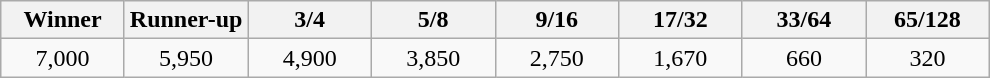<table class="wikitable">
<tr>
<th width=75>Winner</th>
<th width=75>Runner-up</th>
<th width=75>3/4</th>
<th width=75>5/8</th>
<th width=75>9/16</th>
<th width=75>17/32</th>
<th width=75>33/64</th>
<th width=75>65/128</th>
</tr>
<tr>
<td align=center>7,000</td>
<td align=center>5,950</td>
<td align=center>4,900</td>
<td align=center>3,850</td>
<td align=center>2,750</td>
<td align=center>1,670</td>
<td align=center>660</td>
<td align=center>320</td>
</tr>
</table>
